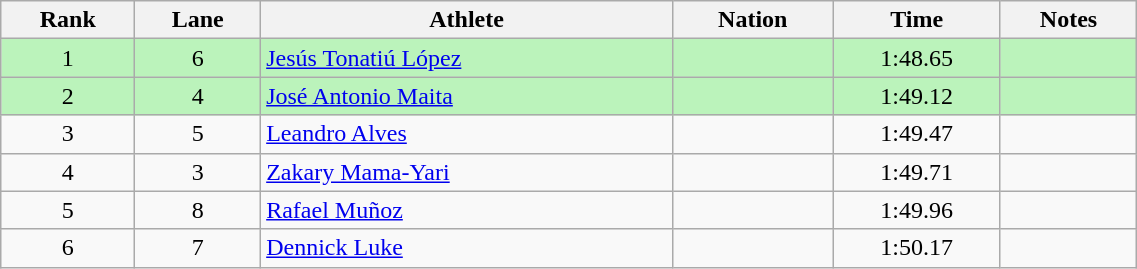<table class="wikitable sortable" style="text-align:center;width: 60%;">
<tr>
<th>Rank</th>
<th>Lane</th>
<th>Athlete</th>
<th>Nation</th>
<th>Time</th>
<th>Notes</th>
</tr>
<tr bgcolor=#bbf3bb>
<td>1</td>
<td>6</td>
<td align=left><a href='#'>Jesús Tonatiú López</a></td>
<td align=left></td>
<td>1:48.65</td>
<td></td>
</tr>
<tr bgcolor=#bbf3bb>
<td>2</td>
<td>4</td>
<td align=left><a href='#'>José Antonio Maita</a></td>
<td align=left></td>
<td>1:49.12</td>
<td></td>
</tr>
<tr>
<td>3</td>
<td>5</td>
<td align=left><a href='#'>Leandro Alves</a></td>
<td align=left></td>
<td>1:49.47</td>
<td></td>
</tr>
<tr>
<td>4</td>
<td>3</td>
<td align=left><a href='#'>Zakary Mama-Yari</a></td>
<td align=left></td>
<td>1:49.71</td>
<td></td>
</tr>
<tr>
<td>5</td>
<td>8</td>
<td align=left><a href='#'>Rafael Muñoz</a></td>
<td align=left></td>
<td>1:49.96</td>
<td></td>
</tr>
<tr>
<td>6</td>
<td>7</td>
<td align=left><a href='#'>Dennick Luke</a></td>
<td align=left></td>
<td>1:50.17</td>
<td></td>
</tr>
</table>
